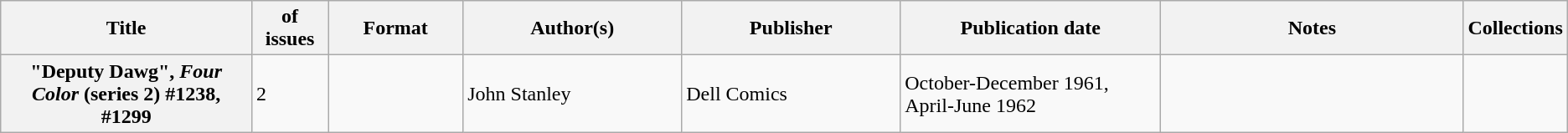<table class="wikitable">
<tr>
<th>Title</th>
<th style="width:40pt"> of issues</th>
<th style="width:75pt">Format</th>
<th style="width:125pt">Author(s)</th>
<th style="width:125pt">Publisher</th>
<th style="width:150pt">Publication date</th>
<th style="width:175pt">Notes</th>
<th>Collections</th>
</tr>
<tr>
<th>"Deputy Dawg", <em>Four Color</em> (series 2) #1238, #1299</th>
<td>2</td>
<td></td>
<td>John Stanley</td>
<td>Dell Comics</td>
<td>October-December 1961, April-June 1962</td>
<td></td>
<td></td>
</tr>
</table>
